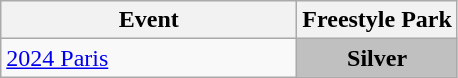<table class="wikitable" style="text-align: center;">
<tr ">
<th style="width:190px;">Event</th>
<th>Freestyle Park</th>
</tr>
<tr>
<td align=left> <a href='#'>2024 Paris</a></td>
<td style="background:silver"><strong>Silver</strong></td>
</tr>
</table>
